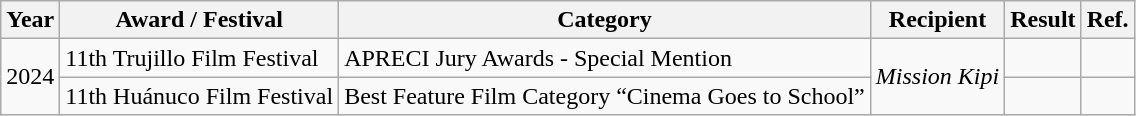<table class="wikitable">
<tr>
<th>Year</th>
<th>Award / Festival</th>
<th>Category</th>
<th>Recipient</th>
<th>Result</th>
<th>Ref.</th>
</tr>
<tr>
<td rowspan="2">2024</td>
<td>11th Trujillo Film Festival</td>
<td>APRECI Jury Awards - Special Mention</td>
<td rowspan="2"><em>Mission Kipi</em></td>
<td></td>
<td></td>
</tr>
<tr>
<td>11th Huánuco Film Festival</td>
<td>Best Feature Film Category “Cinema Goes to School”</td>
<td></td>
<td></td>
</tr>
</table>
